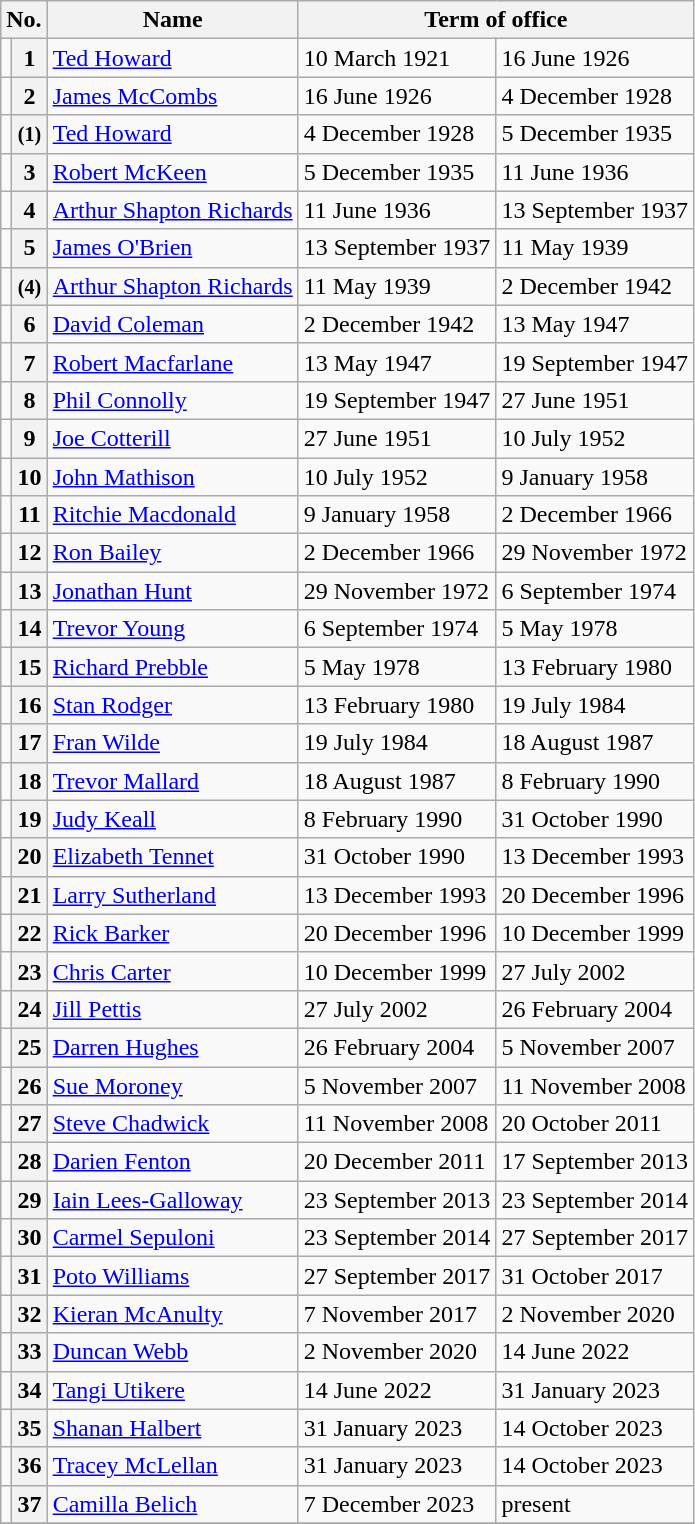<table class="wikitable">
<tr>
<th colspan="2">No.</th>
<th>Name</th>
<th colspan="2">Term of office</th>
</tr>
<tr>
<td bgcolor=></td>
<th>1</th>
<td><a href='#'>Ted Howard</a></td>
<td>10 March 1921</td>
<td>16 June 1926</td>
</tr>
<tr>
<td bgcolor=></td>
<th>2</th>
<td><a href='#'>James McCombs</a></td>
<td>16 June 1926</td>
<td>4 December 1928</td>
</tr>
<tr>
<td bgcolor=></td>
<th><small>(1)</small></th>
<td><a href='#'>Ted Howard</a></td>
<td>4 December 1928</td>
<td>5 December 1935</td>
</tr>
<tr>
<td bgcolor=></td>
<th>3</th>
<td><a href='#'>Robert McKeen</a></td>
<td>5 December 1935</td>
<td>11 June 1936</td>
</tr>
<tr>
<td bgcolor=></td>
<th>4</th>
<td><a href='#'>Arthur Shapton Richards</a></td>
<td>11 June 1936</td>
<td>13 September 1937</td>
</tr>
<tr>
<td bgcolor=></td>
<th>5</th>
<td><a href='#'>James O'Brien</a></td>
<td>13 September 1937</td>
<td>11 May 1939</td>
</tr>
<tr>
<td bgcolor=></td>
<th><small>(4)</small></th>
<td><a href='#'>Arthur Shapton Richards</a></td>
<td>11 May 1939</td>
<td>2 December 1942</td>
</tr>
<tr>
<td bgcolor=></td>
<th>6</th>
<td><a href='#'>David Coleman</a></td>
<td>2 December 1942</td>
<td>13 May 1947</td>
</tr>
<tr>
<td bgcolor=></td>
<th>7</th>
<td><a href='#'>Robert Macfarlane</a></td>
<td>13 May 1947</td>
<td>19 September 1947</td>
</tr>
<tr>
<td bgcolor=></td>
<th>8</th>
<td><a href='#'>Phil Connolly</a></td>
<td>19 September 1947</td>
<td>27 June 1951</td>
</tr>
<tr>
<td bgcolor=></td>
<th>9</th>
<td><a href='#'>Joe Cotterill</a></td>
<td>27 June 1951</td>
<td>10 July 1952</td>
</tr>
<tr>
<td bgcolor=></td>
<th>10</th>
<td><a href='#'>John Mathison</a></td>
<td>10 July 1952</td>
<td>9 January 1958</td>
</tr>
<tr>
<td bgcolor=></td>
<th>11</th>
<td><a href='#'>Ritchie Macdonald</a></td>
<td>9 January 1958</td>
<td>2 December 1966</td>
</tr>
<tr>
<td bgcolor=></td>
<th>12</th>
<td><a href='#'>Ron Bailey</a></td>
<td>2 December 1966</td>
<td>29 November 1972</td>
</tr>
<tr>
<td bgcolor=></td>
<th>13</th>
<td><a href='#'>Jonathan Hunt</a></td>
<td>29 November 1972</td>
<td>6 September 1974</td>
</tr>
<tr>
<td bgcolor=></td>
<th>14</th>
<td><a href='#'>Trevor Young</a></td>
<td>6 September 1974</td>
<td>5 May 1978</td>
</tr>
<tr>
<td bgcolor=></td>
<th>15</th>
<td><a href='#'>Richard Prebble</a></td>
<td>5 May 1978</td>
<td>13 February 1980</td>
</tr>
<tr>
<td bgcolor=></td>
<th>16</th>
<td><a href='#'>Stan Rodger</a></td>
<td>13 February 1980</td>
<td>19 July 1984</td>
</tr>
<tr>
<td bgcolor=></td>
<th>17</th>
<td><a href='#'>Fran Wilde</a></td>
<td>19 July 1984</td>
<td>18 August 1987</td>
</tr>
<tr>
<td bgcolor=></td>
<th>18</th>
<td><a href='#'>Trevor Mallard</a></td>
<td>18 August 1987</td>
<td>8 February 1990</td>
</tr>
<tr>
<td bgcolor=></td>
<th>19</th>
<td><a href='#'>Judy Keall</a></td>
<td>8 February 1990</td>
<td>31 October 1990</td>
</tr>
<tr>
<td bgcolor=></td>
<th>20</th>
<td><a href='#'>Elizabeth Tennet</a></td>
<td>31 October 1990</td>
<td>13 December 1993</td>
</tr>
<tr>
<td bgcolor=></td>
<th>21</th>
<td><a href='#'>Larry Sutherland</a></td>
<td>13 December 1993</td>
<td>20 December 1996</td>
</tr>
<tr>
<td bgcolor=></td>
<th>22</th>
<td><a href='#'>Rick Barker</a></td>
<td>20 December 1996</td>
<td>10 December 1999</td>
</tr>
<tr>
<td bgcolor=></td>
<th>23</th>
<td><a href='#'>Chris Carter</a></td>
<td>10 December 1999</td>
<td>27 July 2002</td>
</tr>
<tr>
<td bgcolor=></td>
<th>24</th>
<td><a href='#'>Jill Pettis</a></td>
<td>27 July 2002</td>
<td>26 February 2004</td>
</tr>
<tr>
<td bgcolor=></td>
<th>25</th>
<td><a href='#'>Darren Hughes</a></td>
<td>26 February 2004</td>
<td>5 November 2007</td>
</tr>
<tr>
<td bgcolor=></td>
<th>26</th>
<td><a href='#'>Sue Moroney</a></td>
<td>5 November 2007</td>
<td>11 November 2008</td>
</tr>
<tr>
<td bgcolor=></td>
<th>27</th>
<td><a href='#'>Steve Chadwick</a></td>
<td>11 November 2008</td>
<td>20 October 2011</td>
</tr>
<tr>
<td bgcolor=></td>
<th>28</th>
<td><a href='#'>Darien Fenton</a></td>
<td>20 December 2011</td>
<td>17 September 2013</td>
</tr>
<tr>
<td bgcolor=></td>
<th>29</th>
<td><a href='#'>Iain Lees-Galloway</a></td>
<td>23 September 2013</td>
<td>23 September 2014</td>
</tr>
<tr>
<td bgcolor=></td>
<th>30</th>
<td><a href='#'>Carmel Sepuloni</a></td>
<td>23 September 2014</td>
<td>27 September 2017</td>
</tr>
<tr>
<td bgcolor=></td>
<th>31</th>
<td><a href='#'>Poto Williams</a></td>
<td>27 September 2017</td>
<td>31 October 2017</td>
</tr>
<tr>
<td bgcolor=></td>
<th>32</th>
<td><a href='#'>Kieran McAnulty</a></td>
<td>7 November 2017</td>
<td>2 November 2020</td>
</tr>
<tr>
<td bgcolor=></td>
<th>33</th>
<td><a href='#'>Duncan Webb</a></td>
<td>2 November 2020</td>
<td>14 June 2022</td>
</tr>
<tr>
<td bgcolor=></td>
<th>34</th>
<td><a href='#'>Tangi Utikere</a></td>
<td>14 June 2022</td>
<td>31 January 2023</td>
</tr>
<tr>
<td bgcolor=></td>
<th>35</th>
<td><a href='#'>Shanan Halbert</a></td>
<td>31 January 2023</td>
<td>14 October 2023</td>
</tr>
<tr>
<td bgcolor=></td>
<th>36</th>
<td><a href='#'>Tracey McLellan</a></td>
<td>31 January 2023</td>
<td>14 October 2023</td>
</tr>
<tr>
<td bgcolor=></td>
<th>37</th>
<td><a href='#'>Camilla Belich</a></td>
<td>7 December 2023</td>
<td>present</td>
</tr>
<tr>
</tr>
</table>
